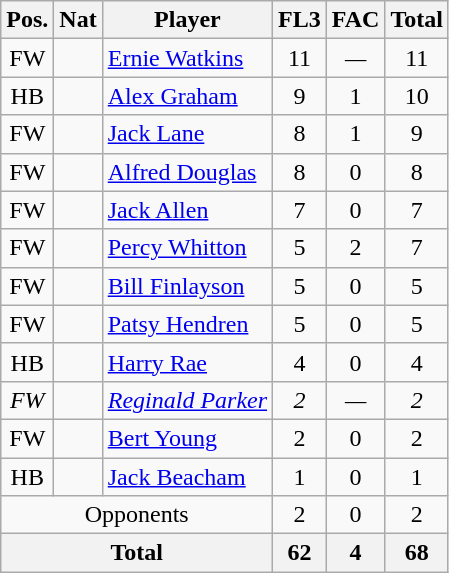<table class="wikitable"  style="text-align:center; border:1px #aaa solid;">
<tr>
<th>Pos.</th>
<th>Nat</th>
<th>Player</th>
<th>FL3</th>
<th>FAC</th>
<th>Total</th>
</tr>
<tr>
<td>FW</td>
<td></td>
<td style="text-align:left;"><a href='#'>Ernie Watkins</a></td>
<td>11</td>
<td><em>—</em></td>
<td>11</td>
</tr>
<tr>
<td>HB</td>
<td></td>
<td style="text-align:left;"><a href='#'>Alex Graham</a></td>
<td>9</td>
<td>1</td>
<td>10</td>
</tr>
<tr>
<td>FW</td>
<td></td>
<td style="text-align:left;"><a href='#'>Jack Lane</a></td>
<td>8</td>
<td>1</td>
<td>9</td>
</tr>
<tr>
<td>FW</td>
<td></td>
<td style="text-align:left;"><a href='#'>Alfred Douglas</a></td>
<td>8</td>
<td>0</td>
<td>8</td>
</tr>
<tr>
<td>FW</td>
<td></td>
<td style="text-align:left;"><a href='#'>Jack Allen</a></td>
<td>7</td>
<td>0</td>
<td>7</td>
</tr>
<tr>
<td>FW</td>
<td></td>
<td style="text-align:left;"><a href='#'>Percy Whitton</a></td>
<td>5</td>
<td>2</td>
<td>7</td>
</tr>
<tr>
<td>FW</td>
<td></td>
<td style="text-align:left;"><a href='#'>Bill Finlayson</a></td>
<td>5</td>
<td>0</td>
<td>5</td>
</tr>
<tr>
<td>FW</td>
<td></td>
<td style="text-align:left;"><a href='#'>Patsy Hendren</a></td>
<td>5</td>
<td>0</td>
<td>5</td>
</tr>
<tr>
<td>HB</td>
<td></td>
<td style="text-align:left;"><a href='#'>Harry Rae</a></td>
<td>4</td>
<td>0</td>
<td>4</td>
</tr>
<tr>
<td><em>FW</em></td>
<td><em></em></td>
<td style="text-align:left;"><a href='#'><em>Reginald Parker</em></a></td>
<td><em>2</em></td>
<td><em>—</em></td>
<td><em>2</em></td>
</tr>
<tr>
<td>FW</td>
<td></td>
<td style="text-align:left;"><a href='#'>Bert Young</a></td>
<td>2</td>
<td>0</td>
<td>2</td>
</tr>
<tr>
<td>HB</td>
<td></td>
<td style="text-align:left;"><a href='#'>Jack Beacham</a></td>
<td>1</td>
<td>0</td>
<td>1</td>
</tr>
<tr>
<td colspan="3">Opponents</td>
<td>2</td>
<td>0</td>
<td>2</td>
</tr>
<tr>
<th colspan="3">Total</th>
<th>62</th>
<th>4</th>
<th>68</th>
</tr>
</table>
